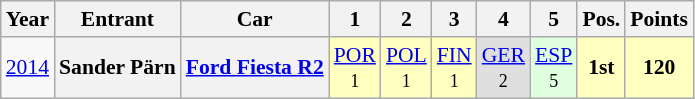<table class="wikitable" style="text-align:center; font-size:90%;">
<tr>
<th>Year</th>
<th>Entrant</th>
<th>Car</th>
<th>1</th>
<th>2</th>
<th>3</th>
<th>4</th>
<th>5</th>
<th>Pos.</th>
<th>Points</th>
</tr>
<tr>
<td><a href='#'>2014</a></td>
<th>Sander Pärn</th>
<th><a href='#'>Ford Fiesta R2</a></th>
<td style="background:#FFFFBF;"><a href='#'>POR</a><br><small>1</small></td>
<td style="background:#FFFFBF;"><a href='#'>POL</a><br><small>1</small></td>
<td style="background:#FFFFBF;"><a href='#'>FIN</a><br><small>1</small></td>
<td style="background:#dfdfdf;"><a href='#'>GER</a><br><small>2</small></td>
<td style="background:#dfffdf;"><a href='#'>ESP</a><br><small>5</small></td>
<th style="background:#FFFFBF;">1st</th>
<th style="background:#FFFFBF;">120</th>
</tr>
</table>
